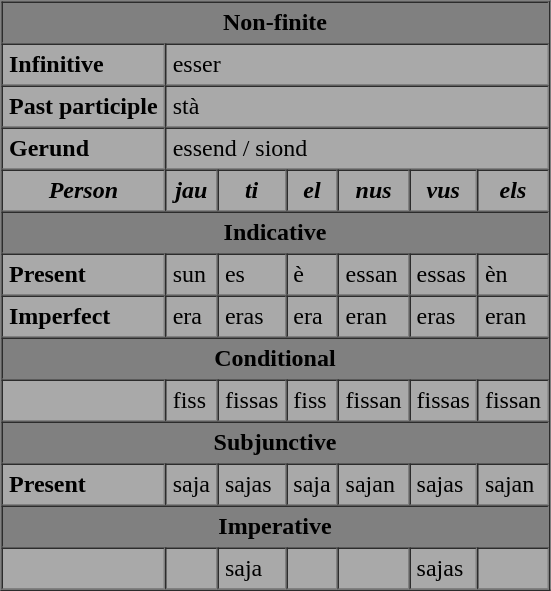<table border="1" cellpadding="4" cellspacing="0" style="background-color: darkgray;" style="font-size: 90%">
<tr>
<th bgcolor="gray" colspan="7">Non-finite</th>
</tr>
<tr>
<td><strong>Infinitive</strong></td>
<td colspan="6">esser</td>
</tr>
<tr>
<td><strong>Past participle</strong></td>
<td colspan="6">stà</td>
</tr>
<tr>
<td><strong>Gerund</strong></td>
<td colspan="6">essend / siond</td>
</tr>
<tr>
<th><em>Person</em></th>
<th><em>jau</em></th>
<th><em>ti</em></th>
<th><em>el</em></th>
<th><em>nus</em></th>
<th><em>vus</em></th>
<th><em>els</em></th>
</tr>
<tr>
<th bgcolor="gray" colspan="7">Indicative</th>
</tr>
<tr>
<td><strong>Present</strong></td>
<td>sun</td>
<td>es</td>
<td>è</td>
<td>essan</td>
<td>essas</td>
<td>èn</td>
</tr>
<tr>
<td><strong>Imperfect</strong></td>
<td>era</td>
<td>eras</td>
<td>era</td>
<td>eran</td>
<td>eras</td>
<td>eran</td>
</tr>
<tr>
<th bgcolor="gray" colspan="7">Conditional</th>
</tr>
<tr>
<td> </td>
<td>fiss</td>
<td>fissas</td>
<td>fiss</td>
<td>fissan</td>
<td>fissas</td>
<td>fissan</td>
</tr>
<tr>
<th bgcolor="gray" colspan="7">Subjunctive</th>
</tr>
<tr>
<td><strong>Present</strong></td>
<td>saja</td>
<td>sajas</td>
<td>saja</td>
<td>sajan</td>
<td>sajas</td>
<td>sajan</td>
</tr>
<tr>
<th bgcolor="gray" colspan="7">Imperative</th>
</tr>
<tr>
<td> </td>
<td> </td>
<td>saja</td>
<td> </td>
<td> </td>
<td>sajas</td>
<td> </td>
</tr>
</table>
